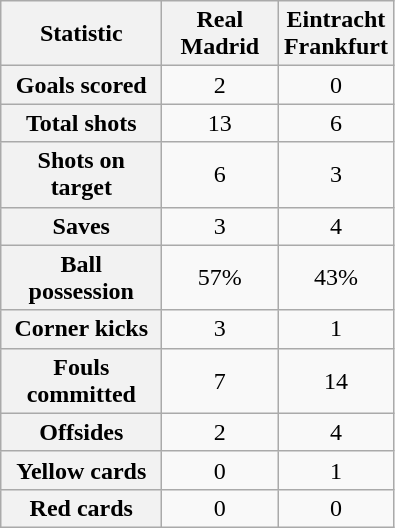<table class="wikitable plainrowheaders" style="text-align:center">
<tr>
<th scope="col" style="width:100px">Statistic</th>
<th scope="col" style="width:70px">Real Madrid</th>
<th scope="col" style="width:70px">Eintracht Frankfurt</th>
</tr>
<tr>
<th scope=row>Goals scored</th>
<td>2</td>
<td>0</td>
</tr>
<tr>
<th scope=row>Total shots</th>
<td>13</td>
<td>6</td>
</tr>
<tr>
<th scope=row>Shots on target</th>
<td>6</td>
<td>3</td>
</tr>
<tr>
<th scope=row>Saves</th>
<td>3</td>
<td>4</td>
</tr>
<tr>
<th scope=row>Ball possession</th>
<td>57%</td>
<td>43%</td>
</tr>
<tr>
<th scope=row>Corner kicks</th>
<td>3</td>
<td>1</td>
</tr>
<tr>
<th scope=row>Fouls committed</th>
<td>7</td>
<td>14</td>
</tr>
<tr>
<th scope=row>Offsides</th>
<td>2</td>
<td>4</td>
</tr>
<tr>
<th scope=row>Yellow cards</th>
<td>0</td>
<td>1</td>
</tr>
<tr>
<th scope=row>Red cards</th>
<td>0</td>
<td>0</td>
</tr>
</table>
